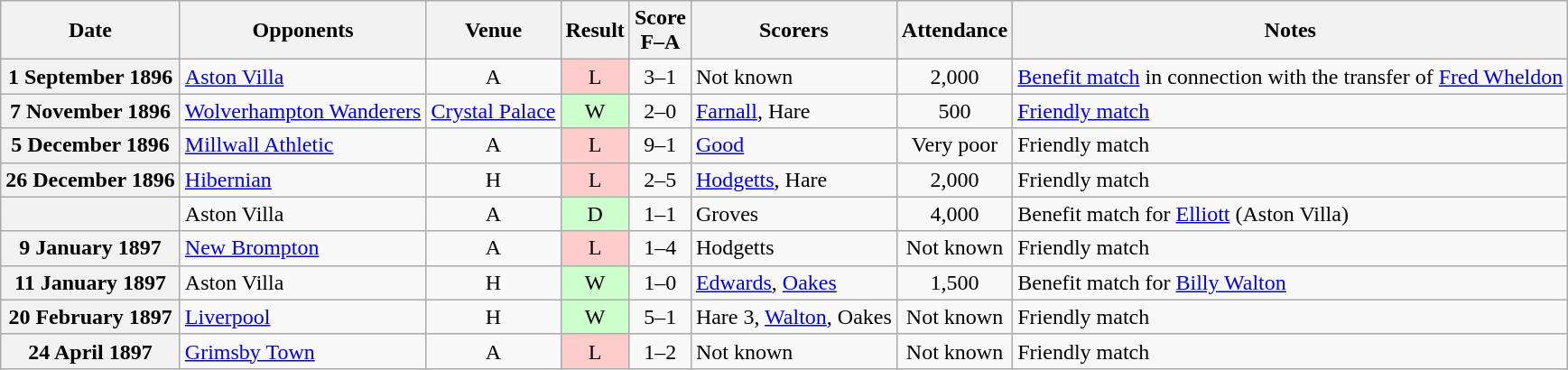<table class="wikitable plainrowheaders" style=text-align:center>
<tr>
<th scope=col>Date</th>
<th scope=col>Opponents</th>
<th scope=col>Venue</th>
<th scope=col>Result</th>
<th scope=col>Score<br>F–A</th>
<th scope=col>Scorers</th>
<th scope=col>Attendance</th>
<th scope=col>Notes</th>
</tr>
<tr>
<th scope=row>1 September 1896</th>
<td style=text-align:left><a href='#'>Aston Villa</a></td>
<td>A</td>
<td style=background:#fcc>L</td>
<td>3–1</td>
<td style=text-align:left>Not known</td>
<td>2,000</td>
<td style=text-align:left><a href='#'>Benefit match</a> in connection with the transfer of <a href='#'>Fred Wheldon</a></td>
</tr>
<tr>
<th scope=row>7 November 1896</th>
<td style=text-align:left><a href='#'>Wolverhampton Wanderers</a></td>
<td><a href='#'>Crystal Palace</a></td>
<td style=background:#cfc>W</td>
<td>2–0</td>
<td style=text-align:left><a href='#'>Farnall</a>, Hare</td>
<td>500</td>
<td style=text-align:left><a href='#'>Friendly match</a></td>
</tr>
<tr>
<th scope=row>5 December 1896</th>
<td style=text-align:left><a href='#'>Millwall Athletic</a></td>
<td>A</td>
<td style=background:#fcc>L</td>
<td>9–1</td>
<td style=text-align:left><a href='#'>Good</a></td>
<td>Very poor</td>
<td style=text-align:left>Friendly match</td>
</tr>
<tr>
<th scope=row>26 December 1896</th>
<td style=text-align:left><a href='#'>Hibernian</a></td>
<td>H</td>
<td style=background:#fcc>L</td>
<td>2–5</td>
<td style=text-align:left><a href='#'>Hodgetts</a>, Hare</td>
<td>2,000</td>
<td style=text-align:left>Friendly match</td>
</tr>
<tr>
<th scope=row></th>
<td style=text-align:left>Aston Villa</td>
<td>A</td>
<td style=background:#cfc>D</td>
<td>1–1</td>
<td style=text-align:left>Groves</td>
<td>4,000</td>
<td style=text-align:left>Benefit match for <a href='#'>Elliott</a> (Aston Villa)</td>
</tr>
<tr>
<th scope=row>9 January 1897</th>
<td style=text-align:left><a href='#'>New Brompton</a></td>
<td>A</td>
<td style=background:#fcc>L</td>
<td>1–4</td>
<td style=text-align:left>Hodgetts</td>
<td>Not known</td>
<td style=text-align:left>Friendly match</td>
</tr>
<tr>
<th scope=row>11 January 1897</th>
<td style=text-align:left>Aston Villa</td>
<td>H</td>
<td style=background:#cfc>W</td>
<td>1–0</td>
<td style=text-align:left><a href='#'>Edwards</a>, <a href='#'>Oakes</a></td>
<td>1,500</td>
<td style=text-align:left>Benefit match for <a href='#'>Billy Walton</a></td>
</tr>
<tr>
<th scope=row>20 February 1897</th>
<td style=text-align:left><a href='#'>Liverpool</a></td>
<td>H</td>
<td style=background:#cfc>W</td>
<td>5–1</td>
<td style=text-align:left>Hare 3, <a href='#'>Walton</a>, Oakes</td>
<td>Not known</td>
<td style=text-align:left>Friendly match</td>
</tr>
<tr>
<th scope=row>24 April 1897</th>
<td style=text-align:left><a href='#'>Grimsby Town</a></td>
<td>A</td>
<td style=background:#fcc>L</td>
<td>1–2</td>
<td style=text-align:left>Not known</td>
<td>Not known</td>
<td style=text-align:left>Friendly match</td>
</tr>
</table>
